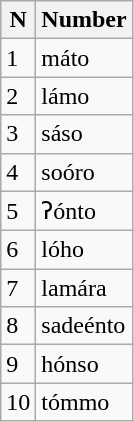<table class="wikitable">
<tr>
<th>N</th>
<th>Number</th>
</tr>
<tr>
<td>1</td>
<td>máto</td>
</tr>
<tr>
<td>2</td>
<td>lámo</td>
</tr>
<tr>
<td>3</td>
<td>sáso</td>
</tr>
<tr>
<td>4</td>
<td>soóro</td>
</tr>
<tr>
<td>5</td>
<td>ʔónto</td>
</tr>
<tr>
<td>6</td>
<td>lóho</td>
</tr>
<tr>
<td>7</td>
<td>lamára</td>
</tr>
<tr>
<td>8</td>
<td>sadeénto</td>
</tr>
<tr>
<td>9</td>
<td>hónso</td>
</tr>
<tr>
<td>10</td>
<td>tómmo</td>
</tr>
</table>
